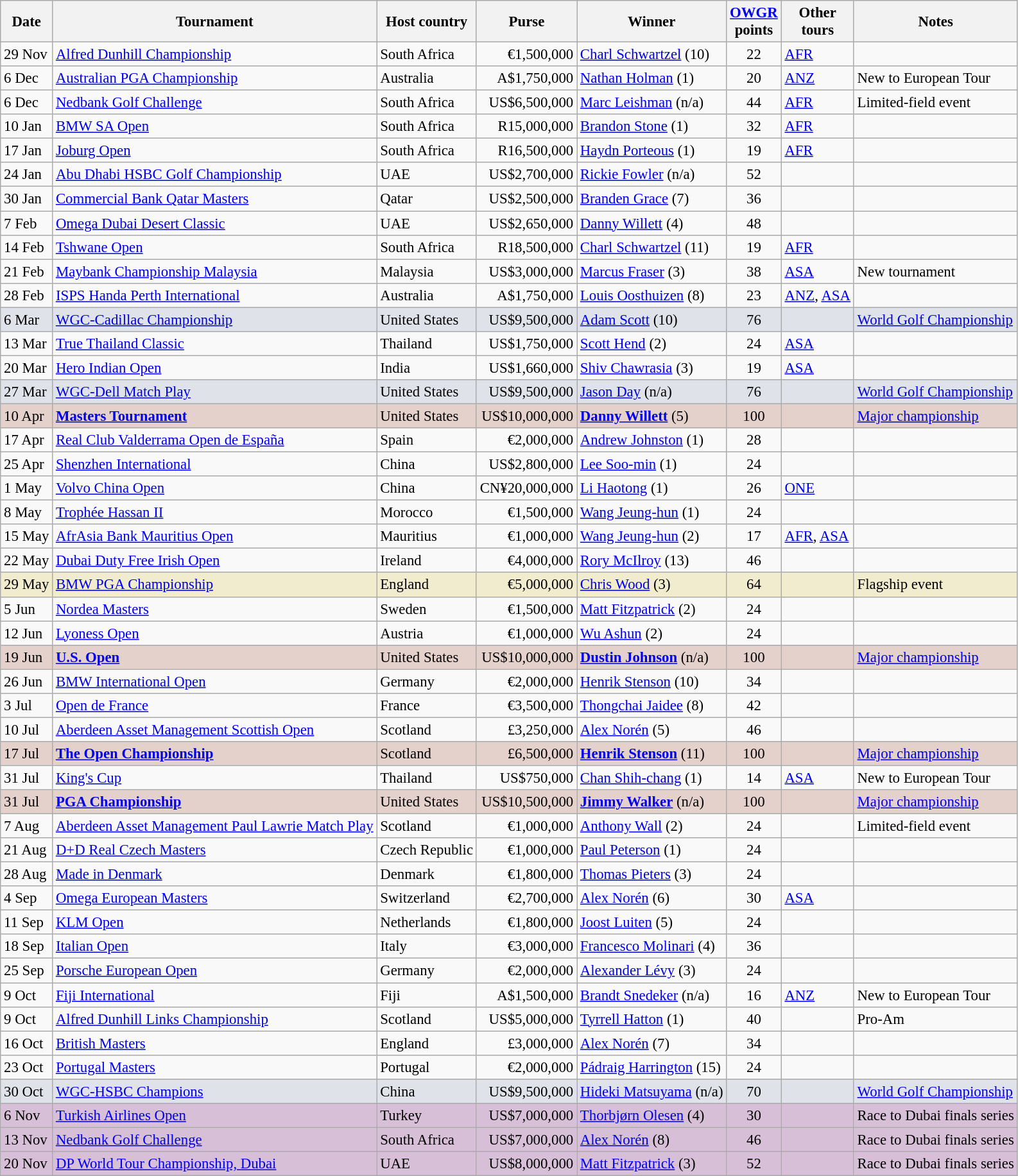<table class="wikitable" style="font-size:95%">
<tr>
<th>Date</th>
<th>Tournament</th>
<th>Host country</th>
<th>Purse</th>
<th>Winner</th>
<th><a href='#'>OWGR</a><br>points</th>
<th>Other<br>tours</th>
<th>Notes</th>
</tr>
<tr>
<td>29 Nov</td>
<td><a href='#'>Alfred Dunhill Championship</a></td>
<td>South Africa</td>
<td align=right>€1,500,000</td>
<td> <a href='#'>Charl Schwartzel</a> (10)</td>
<td align=center>22</td>
<td><a href='#'>AFR</a></td>
<td></td>
</tr>
<tr>
<td>6 Dec</td>
<td><a href='#'>Australian PGA Championship</a></td>
<td>Australia</td>
<td align=right>A$1,750,000</td>
<td> <a href='#'>Nathan Holman</a> (1)</td>
<td align=center>20</td>
<td><a href='#'>ANZ</a></td>
<td>New to European Tour</td>
</tr>
<tr>
<td>6 Dec</td>
<td><a href='#'>Nedbank Golf Challenge</a></td>
<td>South Africa</td>
<td align=right>US$6,500,000</td>
<td> <a href='#'>Marc Leishman</a> (n/a)</td>
<td align=center>44</td>
<td><a href='#'>AFR</a></td>
<td>Limited-field event</td>
</tr>
<tr>
<td>10 Jan</td>
<td><a href='#'>BMW SA Open</a></td>
<td>South Africa</td>
<td align=right>R15,000,000</td>
<td> <a href='#'>Brandon Stone</a> (1)</td>
<td align=center>32</td>
<td><a href='#'>AFR</a></td>
<td></td>
</tr>
<tr>
<td>17 Jan</td>
<td><a href='#'>Joburg Open</a></td>
<td>South Africa</td>
<td align=right>R16,500,000</td>
<td> <a href='#'>Haydn Porteous</a> (1)</td>
<td align=center>19</td>
<td><a href='#'>AFR</a></td>
<td></td>
</tr>
<tr>
<td>24 Jan</td>
<td><a href='#'>Abu Dhabi HSBC Golf Championship</a></td>
<td>UAE</td>
<td align=right>US$2,700,000</td>
<td> <a href='#'>Rickie Fowler</a> (n/a)</td>
<td align=center>52</td>
<td></td>
<td></td>
</tr>
<tr>
<td>30 Jan</td>
<td><a href='#'>Commercial Bank Qatar Masters</a></td>
<td>Qatar</td>
<td align=right>US$2,500,000</td>
<td> <a href='#'>Branden Grace</a> (7)</td>
<td align=center>36</td>
<td></td>
<td></td>
</tr>
<tr>
<td>7 Feb</td>
<td><a href='#'>Omega Dubai Desert Classic</a></td>
<td>UAE</td>
<td align=right>US$2,650,000</td>
<td> <a href='#'>Danny Willett</a> (4)</td>
<td align=center>48</td>
<td></td>
<td></td>
</tr>
<tr>
<td>14 Feb</td>
<td><a href='#'>Tshwane Open</a></td>
<td>South Africa</td>
<td align=right>R18,500,000</td>
<td> <a href='#'>Charl Schwartzel</a> (11)</td>
<td align=center>19</td>
<td><a href='#'>AFR</a></td>
<td></td>
</tr>
<tr>
<td>21 Feb</td>
<td><a href='#'>Maybank Championship Malaysia</a></td>
<td>Malaysia</td>
<td align=right>US$3,000,000</td>
<td> <a href='#'>Marcus Fraser</a> (3)</td>
<td align=center>38</td>
<td><a href='#'>ASA</a></td>
<td>New tournament</td>
</tr>
<tr>
<td>28 Feb</td>
<td><a href='#'>ISPS Handa Perth International</a></td>
<td>Australia</td>
<td align=right>A$1,750,000</td>
<td> <a href='#'>Louis Oosthuizen</a> (8)</td>
<td align=center>23</td>
<td><a href='#'>ANZ</a>, <a href='#'>ASA</a></td>
<td></td>
</tr>
<tr style="background:#dfe2e9;">
<td>6 Mar</td>
<td><a href='#'>WGC-Cadillac Championship</a></td>
<td>United States</td>
<td align=right>US$9,500,000</td>
<td> <a href='#'>Adam Scott</a> (10)</td>
<td align=center>76</td>
<td></td>
<td><a href='#'>World Golf Championship</a></td>
</tr>
<tr>
<td>13 Mar</td>
<td><a href='#'>True Thailand Classic</a></td>
<td>Thailand</td>
<td align=right>US$1,750,000</td>
<td> <a href='#'>Scott Hend</a> (2)</td>
<td align=center>24</td>
<td><a href='#'>ASA</a></td>
<td></td>
</tr>
<tr>
<td>20 Mar</td>
<td><a href='#'>Hero Indian Open</a></td>
<td>India</td>
<td align=right>US$1,660,000</td>
<td> <a href='#'>Shiv Chawrasia</a> (3)</td>
<td align=center>19</td>
<td><a href='#'>ASA</a></td>
<td></td>
</tr>
<tr style="background:#dfe2e9;">
<td>27 Mar</td>
<td><a href='#'>WGC-Dell Match Play</a></td>
<td>United States</td>
<td align=right>US$9,500,000</td>
<td> <a href='#'>Jason Day</a> (n/a)</td>
<td align=center>76</td>
<td></td>
<td><a href='#'>World Golf Championship</a></td>
</tr>
<tr style="background:#e5d1cb;">
<td>10 Apr</td>
<td><strong><a href='#'>Masters Tournament</a></strong></td>
<td>United States</td>
<td align=right>US$10,000,000</td>
<td> <strong><a href='#'>Danny Willett</a></strong> (5)</td>
<td align=center>100</td>
<td></td>
<td><a href='#'>Major championship</a></td>
</tr>
<tr>
<td>17 Apr</td>
<td><a href='#'>Real Club Valderrama Open de España</a></td>
<td>Spain</td>
<td align=right>€2,000,000</td>
<td> <a href='#'>Andrew Johnston</a> (1)</td>
<td align=center>28</td>
<td></td>
<td></td>
</tr>
<tr>
<td>25 Apr</td>
<td><a href='#'>Shenzhen International</a></td>
<td>China</td>
<td align=right>US$2,800,000</td>
<td> <a href='#'>Lee Soo-min</a> (1)</td>
<td align=center>24</td>
<td></td>
<td></td>
</tr>
<tr>
<td>1 May</td>
<td><a href='#'>Volvo China Open</a></td>
<td>China</td>
<td align=right>CN¥20,000,000</td>
<td> <a href='#'>Li Haotong</a> (1)</td>
<td align=center>26</td>
<td><a href='#'>ONE</a></td>
<td></td>
</tr>
<tr>
<td>8 May</td>
<td><a href='#'>Trophée Hassan II</a></td>
<td>Morocco</td>
<td align=right>€1,500,000</td>
<td> <a href='#'>Wang Jeung-hun</a> (1)</td>
<td align=center>24</td>
<td></td>
<td></td>
</tr>
<tr>
<td>15 May</td>
<td><a href='#'>AfrAsia Bank Mauritius Open</a></td>
<td>Mauritius</td>
<td align=right>€1,000,000</td>
<td> <a href='#'>Wang Jeung-hun</a> (2)</td>
<td align=center>17</td>
<td><a href='#'>AFR</a>, <a href='#'>ASA</a></td>
<td></td>
</tr>
<tr>
<td>22 May</td>
<td><a href='#'>Dubai Duty Free Irish Open</a></td>
<td>Ireland</td>
<td align=right>€4,000,000</td>
<td> <a href='#'>Rory McIlroy</a> (13)</td>
<td align=center>46</td>
<td></td>
<td></td>
</tr>
<tr style="background:#f2ecce;">
<td>29 May</td>
<td><a href='#'>BMW PGA Championship</a></td>
<td>England</td>
<td align=right>€5,000,000</td>
<td> <a href='#'>Chris Wood</a> (3)</td>
<td align=center>64</td>
<td></td>
<td>Flagship event</td>
</tr>
<tr>
<td>5 Jun</td>
<td><a href='#'>Nordea Masters</a></td>
<td>Sweden</td>
<td align=right>€1,500,000</td>
<td> <a href='#'>Matt Fitzpatrick</a> (2)</td>
<td align=center>24</td>
<td></td>
<td></td>
</tr>
<tr>
<td>12 Jun</td>
<td><a href='#'>Lyoness Open</a></td>
<td>Austria</td>
<td align=right>€1,000,000</td>
<td> <a href='#'>Wu Ashun</a> (2)</td>
<td align=center>24</td>
<td></td>
<td></td>
</tr>
<tr style="background:#e5d1cb;">
<td>19 Jun</td>
<td><strong><a href='#'>U.S. Open</a></strong></td>
<td>United States</td>
<td align=right>US$10,000,000</td>
<td> <strong><a href='#'>Dustin Johnson</a></strong> (n/a)</td>
<td align=center>100</td>
<td></td>
<td><a href='#'>Major championship</a></td>
</tr>
<tr>
<td>26 Jun</td>
<td><a href='#'>BMW International Open</a></td>
<td>Germany</td>
<td align=right>€2,000,000</td>
<td> <a href='#'>Henrik Stenson</a> (10)</td>
<td align=center>34</td>
<td></td>
<td></td>
</tr>
<tr>
<td>3 Jul</td>
<td><a href='#'>Open de France</a></td>
<td>France</td>
<td align=right>€3,500,000</td>
<td> <a href='#'>Thongchai Jaidee</a> (8)</td>
<td align=center>42</td>
<td></td>
<td></td>
</tr>
<tr>
<td>10 Jul</td>
<td><a href='#'>Aberdeen Asset Management Scottish Open</a></td>
<td>Scotland</td>
<td align=right>£3,250,000</td>
<td> <a href='#'>Alex Norén</a> (5)</td>
<td align=center>46</td>
<td></td>
<td></td>
</tr>
<tr style="background:#e5d1cb;">
<td>17 Jul</td>
<td><strong><a href='#'>The Open Championship</a></strong></td>
<td>Scotland</td>
<td align=right>£6,500,000</td>
<td> <strong><a href='#'>Henrik Stenson</a></strong> (11)</td>
<td align=center>100</td>
<td></td>
<td><a href='#'>Major championship</a></td>
</tr>
<tr>
<td>31 Jul</td>
<td><a href='#'>King's Cup</a></td>
<td>Thailand</td>
<td align=right>US$750,000</td>
<td> <a href='#'>Chan Shih-chang</a> (1)</td>
<td align=center>14</td>
<td><a href='#'>ASA</a></td>
<td>New to European Tour</td>
</tr>
<tr style="background:#e5d1cb;">
<td>31 Jul</td>
<td><strong><a href='#'>PGA Championship</a></strong></td>
<td>United States</td>
<td align=right>US$10,500,000</td>
<td> <strong><a href='#'>Jimmy Walker</a></strong> (n/a)</td>
<td align=center>100</td>
<td></td>
<td><a href='#'>Major championship</a></td>
</tr>
<tr>
<td>7 Aug</td>
<td><a href='#'>Aberdeen Asset Management Paul Lawrie Match Play</a></td>
<td>Scotland</td>
<td align=right>€1,000,000</td>
<td> <a href='#'>Anthony Wall</a> (2)</td>
<td align=center>24</td>
<td></td>
<td>Limited-field event</td>
</tr>
<tr>
<td>21 Aug</td>
<td><a href='#'>D+D Real Czech Masters</a></td>
<td>Czech Republic</td>
<td align=right>€1,000,000</td>
<td> <a href='#'>Paul Peterson</a> (1)</td>
<td align=center>24</td>
<td></td>
<td></td>
</tr>
<tr>
<td>28 Aug</td>
<td><a href='#'>Made in Denmark</a></td>
<td>Denmark</td>
<td align=right>€1,800,000</td>
<td> <a href='#'>Thomas Pieters</a> (3)</td>
<td align=center>24</td>
<td></td>
<td></td>
</tr>
<tr>
<td>4 Sep</td>
<td><a href='#'>Omega European Masters</a></td>
<td>Switzerland</td>
<td align=right>€2,700,000</td>
<td> <a href='#'>Alex Norén</a> (6)</td>
<td align=center>30</td>
<td><a href='#'>ASA</a></td>
<td></td>
</tr>
<tr>
<td>11 Sep</td>
<td><a href='#'>KLM Open</a></td>
<td>Netherlands</td>
<td align=right>€1,800,000</td>
<td> <a href='#'>Joost Luiten</a> (5)</td>
<td align=center>24</td>
<td></td>
<td></td>
</tr>
<tr>
<td>18 Sep</td>
<td><a href='#'>Italian Open</a></td>
<td>Italy</td>
<td align=right>€3,000,000</td>
<td> <a href='#'>Francesco Molinari</a> (4)</td>
<td align=center>36</td>
<td></td>
<td></td>
</tr>
<tr>
<td>25 Sep</td>
<td><a href='#'>Porsche European Open</a></td>
<td>Germany</td>
<td align=right>€2,000,000</td>
<td> <a href='#'>Alexander Lévy</a> (3)</td>
<td align=center>24</td>
<td></td>
<td></td>
</tr>
<tr>
<td>9 Oct</td>
<td><a href='#'>Fiji International</a></td>
<td>Fiji</td>
<td align=right>A$1,500,000</td>
<td> <a href='#'>Brandt Snedeker</a> (n/a)</td>
<td align=center>16</td>
<td><a href='#'>ANZ</a></td>
<td>New to European Tour</td>
</tr>
<tr>
<td>9 Oct</td>
<td><a href='#'>Alfred Dunhill Links Championship</a></td>
<td>Scotland</td>
<td align=right>US$5,000,000</td>
<td> <a href='#'>Tyrrell Hatton</a> (1)</td>
<td align=center>40</td>
<td></td>
<td>Pro-Am</td>
</tr>
<tr>
<td>16 Oct</td>
<td><a href='#'>British Masters</a></td>
<td>England</td>
<td align=right>£3,000,000</td>
<td> <a href='#'>Alex Norén</a> (7)</td>
<td align=center>34</td>
<td></td>
<td></td>
</tr>
<tr>
<td>23 Oct</td>
<td><a href='#'>Portugal Masters</a></td>
<td>Portugal</td>
<td align=right>€2,000,000</td>
<td> <a href='#'>Pádraig Harrington</a> (15)</td>
<td align=center>24</td>
<td></td>
<td></td>
</tr>
<tr style="background:#dfe2e9;">
<td>30 Oct</td>
<td><a href='#'>WGC-HSBC Champions</a></td>
<td>China</td>
<td align=right>US$9,500,000</td>
<td> <a href='#'>Hideki Matsuyama</a> (n/a)</td>
<td align=center>70</td>
<td></td>
<td><a href='#'>World Golf Championship</a></td>
</tr>
<tr style="background:thistle;">
<td>6 Nov</td>
<td><a href='#'>Turkish Airlines Open</a></td>
<td>Turkey</td>
<td align=right>US$7,000,000</td>
<td> <a href='#'>Thorbjørn Olesen</a> (4)</td>
<td align=center>30</td>
<td></td>
<td>Race to Dubai finals series</td>
</tr>
<tr style="background:thistle;">
<td>13 Nov</td>
<td><a href='#'>Nedbank Golf Challenge</a></td>
<td>South Africa</td>
<td align=right>US$7,000,000</td>
<td> <a href='#'>Alex Norén</a> (8)</td>
<td align=center>46</td>
<td></td>
<td>Race to Dubai finals series</td>
</tr>
<tr style="background:thistle;">
<td>20 Nov</td>
<td><a href='#'>DP World Tour Championship, Dubai</a></td>
<td>UAE</td>
<td align=right>US$8,000,000</td>
<td> <a href='#'>Matt Fitzpatrick</a> (3)</td>
<td align=center>52</td>
<td></td>
<td>Race to Dubai finals series</td>
</tr>
</table>
